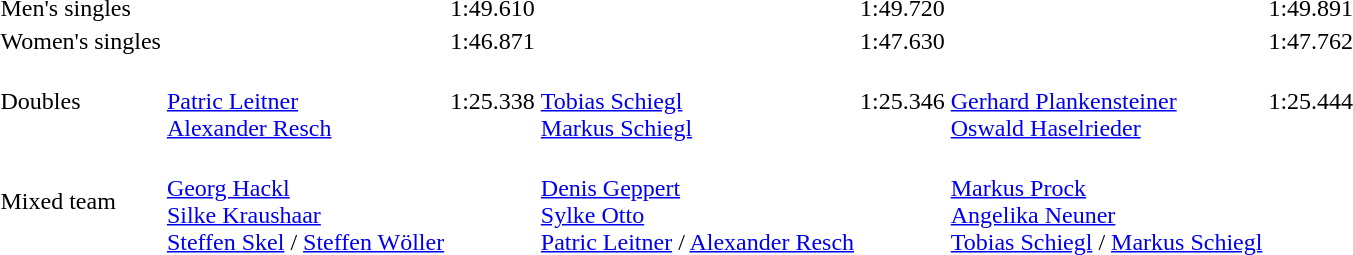<table>
<tr>
<td>Men's singles</td>
<td></td>
<td>1:49.610</td>
<td></td>
<td>1:49.720</td>
<td></td>
<td>1:49.891</td>
</tr>
<tr>
<td>Women's singles</td>
<td></td>
<td>1:46.871</td>
<td></td>
<td>1:47.630</td>
<td></td>
<td>1:47.762</td>
</tr>
<tr>
<td>Doubles</td>
<td><br><a href='#'>Patric Leitner</a><br><a href='#'>Alexander Resch</a></td>
<td>1:25.338</td>
<td><br><a href='#'>Tobias Schiegl</a><br><a href='#'>Markus Schiegl</a></td>
<td>1:25.346</td>
<td><br><a href='#'>Gerhard Plankensteiner</a><br><a href='#'>Oswald Haselrieder</a></td>
<td>1:25.444</td>
</tr>
<tr>
<td>Mixed team</td>
<td><br><a href='#'>Georg Hackl</a><br><a href='#'>Silke Kraushaar</a><br><a href='#'>Steffen Skel</a> / <a href='#'>Steffen Wöller</a></td>
<td></td>
<td><br><a href='#'>Denis Geppert</a><br><a href='#'>Sylke Otto</a><br><a href='#'>Patric Leitner</a> / <a href='#'>Alexander Resch</a></td>
<td></td>
<td><br><a href='#'>Markus Prock</a><br><a href='#'>Angelika Neuner</a><br><a href='#'>Tobias Schiegl</a> / <a href='#'>Markus Schiegl</a></td>
<td></td>
</tr>
</table>
